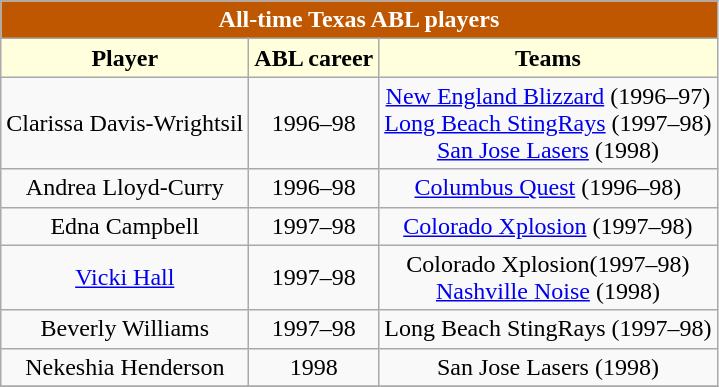<table class="wikitable" style="text-align: center;">
<tr>
<td colspan="6" style= "background: #BF5700; color:white"><strong>All-time Texas ABL players</strong></td>
</tr>
<tr>
<th style="background: #ffffdd;">Player</th>
<th style="background: #ffffdd;">ABL career</th>
<th style="background: #ffffdd;">Teams</th>
</tr>
<tr>
<td>Clarissa Davis-Wrightsil</td>
<td>1996–98</td>
<td><a href='#'>New England Blizzard</a> (1996–97)<br><a href='#'>Long Beach StingRays</a> (1997–98)<br><a href='#'>San Jose Lasers</a> (1998)</td>
</tr>
<tr>
<td>Andrea Lloyd-Curry</td>
<td>1996–98</td>
<td><a href='#'>Columbus Quest</a> (1996–98)<br></td>
</tr>
<tr>
<td>Edna Campbell</td>
<td>1997–98</td>
<td><a href='#'>Colorado Xplosion</a> (1997–98)<br></td>
</tr>
<tr>
<td><a href='#'>Vicki Hall</a></td>
<td>1997–98</td>
<td>Colorado Xplosion(1997–98)<br><a href='#'>Nashville Noise</a> (1998)</td>
</tr>
<tr>
<td>Beverly Williams</td>
<td>1997–98</td>
<td>Long Beach StingRays (1997–98)<br></td>
</tr>
<tr>
<td>Nekeshia Henderson</td>
<td>1998</td>
<td>San Jose Lasers (1998)</td>
</tr>
<tr>
</tr>
</table>
